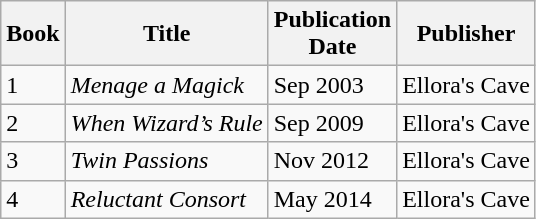<table class="wikitable">
<tr>
<th>Book<br></th>
<th>Title</th>
<th>Publication<br>Date</th>
<th>Publisher</th>
</tr>
<tr>
<td>1</td>
<td><em>Menage a Magick</em></td>
<td>Sep 2003</td>
<td>Ellora's Cave</td>
</tr>
<tr>
<td>2</td>
<td><em>When Wizard’s Rule</em></td>
<td>Sep 2009</td>
<td>Ellora's Cave</td>
</tr>
<tr>
<td>3</td>
<td><em>Twin Passions</em></td>
<td>Nov 2012</td>
<td>Ellora's Cave</td>
</tr>
<tr>
<td>4</td>
<td><em>Reluctant Consort</em></td>
<td>May 2014</td>
<td>Ellora's Cave</td>
</tr>
</table>
